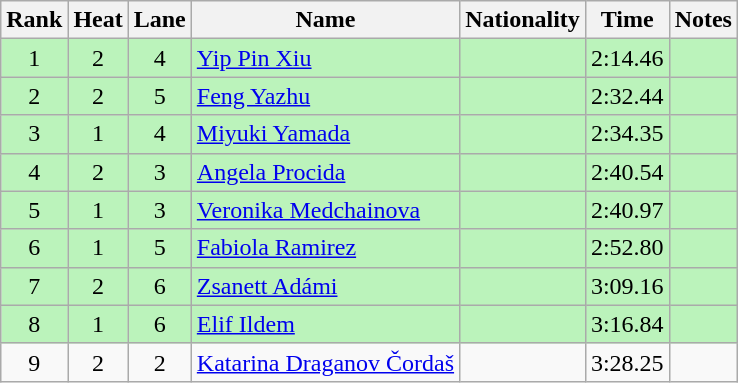<table class="wikitable sortable" style="text-align:center">
<tr>
<th>Rank</th>
<th>Heat</th>
<th>Lane</th>
<th>Name</th>
<th>Nationality</th>
<th>Time</th>
<th>Notes</th>
</tr>
<tr bgcolor=bbf3bb>
<td>1</td>
<td>2</td>
<td>4</td>
<td align=left><a href='#'>Yip Pin Xiu</a></td>
<td align=left></td>
<td>2:14.46</td>
<td></td>
</tr>
<tr bgcolor=bbf3bb>
<td>2</td>
<td>2</td>
<td>5</td>
<td align=left><a href='#'>Feng Yazhu</a></td>
<td align=left></td>
<td>2:32.44</td>
<td></td>
</tr>
<tr bgcolor=bbf3bb>
<td>3</td>
<td>1</td>
<td>4</td>
<td align=left><a href='#'>Miyuki Yamada</a></td>
<td align=left></td>
<td>2:34.35</td>
<td></td>
</tr>
<tr bgcolor=bbf3bb>
<td>4</td>
<td>2</td>
<td>3</td>
<td align=left><a href='#'>Angela Procida</a></td>
<td align=left></td>
<td>2:40.54</td>
<td></td>
</tr>
<tr bgcolor=bbf3bb>
<td>5</td>
<td>1</td>
<td>3</td>
<td align=left><a href='#'>Veronika Medchainova</a></td>
<td align=left></td>
<td>2:40.97</td>
<td></td>
</tr>
<tr bgcolor=bbf3bb>
<td>6</td>
<td>1</td>
<td>5</td>
<td align=left><a href='#'>Fabiola Ramirez</a></td>
<td align=left></td>
<td>2:52.80</td>
<td></td>
</tr>
<tr bgcolor=bbf3bb>
<td>7</td>
<td>2</td>
<td>6</td>
<td align=left><a href='#'>Zsanett Adámi</a></td>
<td align=left></td>
<td>3:09.16</td>
<td></td>
</tr>
<tr bgcolor=bbf3bb>
<td>8</td>
<td>1</td>
<td>6</td>
<td align=left><a href='#'>Elif Ildem</a></td>
<td align=left></td>
<td>3:16.84</td>
<td></td>
</tr>
<tr>
<td>9</td>
<td>2</td>
<td>2</td>
<td align=left><a href='#'>Katarina Draganov Čordaš</a></td>
<td align=left></td>
<td>3:28.25</td>
<td></td>
</tr>
</table>
